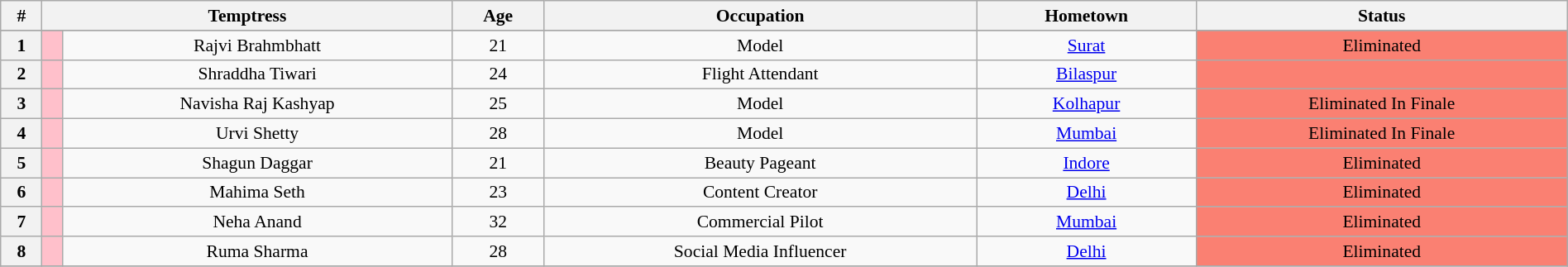<table class="wikitable plainrowheaders" style="text-align:center; font-size: 90%; width:100%;">
<tr>
<th scope="col">#</th>
<th colspan="2">Temptress</th>
<th scope="col">Age</th>
<th scope="col">Occupation</th>
<th scope="col">Hometown</th>
<th scope="col">Status</th>
</tr>
<tr>
</tr>
<tr>
<th scope="rowgroup" rowspan="1">1</th>
<td bgcolor="#FFC0CB"></td>
<td>Rajvi Brahmbhatt</td>
<td>21</td>
<td>Model</td>
<td><a href='#'>Surat</a></td>
<td style="background:salmon;">Eliminated <br><em></em></td>
</tr>
<tr>
<th scope="rowgroup" rowspan="1">2</th>
<td bgcolor="#FFC0CB"></td>
<td>Shraddha Tiwari</td>
<td>24</td>
<td>Flight Attendant</td>
<td><a href='#'>Bilaspur</a></td>
<td style="background:salmon;"> <br><em></em></td>
</tr>
<tr>
<th scope="rowgroup" rowspan="1">3</th>
<td bgcolor="#FFC0CB"></td>
<td>Navisha Raj Kashyap</td>
<td>25</td>
<td>Model</td>
<td><a href='#'>Kolhapur</a></td>
<td style="background:salmon;">Eliminated In Finale <br><em></em></td>
</tr>
<tr>
<th scope="rowgroup" rowspan="1">4</th>
<td bgcolor="#FFC0CB"></td>
<td>Urvi Shetty</td>
<td>28</td>
<td>Model</td>
<td><a href='#'>Mumbai</a></td>
<td style="background:salmon;">Eliminated In Finale <br><em></em></td>
</tr>
<tr>
<th scope="rowgroup" rowspan="1">5</th>
<td bgcolor="#FFC0CB"></td>
<td>Shagun Daggar</td>
<td>21</td>
<td>Beauty Pageant</td>
<td><a href='#'>Indore</a></td>
<td style="background:salmon;">Eliminated <br><em></em></td>
</tr>
<tr>
<th scope="rowgroup" rowspan="1">6</th>
<td bgcolor="#FFC0CB"></td>
<td>Mahima Seth</td>
<td>23</td>
<td>Content Creator</td>
<td><a href='#'>Delhi</a></td>
<td style="background:salmon;">Eliminated <br><em></em></td>
</tr>
<tr>
<th scope="rowgroup" rowspan="1">7</th>
<td bgcolor="#FFC0CB"></td>
<td>Neha Anand</td>
<td>32</td>
<td>Commercial Pilot</td>
<td><a href='#'>Mumbai</a></td>
<td style="background:salmon;">Eliminated <br><em></em></td>
</tr>
<tr>
<th scope="rowgroup" rowspan="1">8</th>
<td bgcolor="#FFC0CB"></td>
<td>Ruma Sharma</td>
<td>28</td>
<td>Social Media Influencer</td>
<td><a href='#'>Delhi</a></td>
<td style="background:salmon;">Eliminated <br><em></em></td>
</tr>
<tr>
</tr>
</table>
